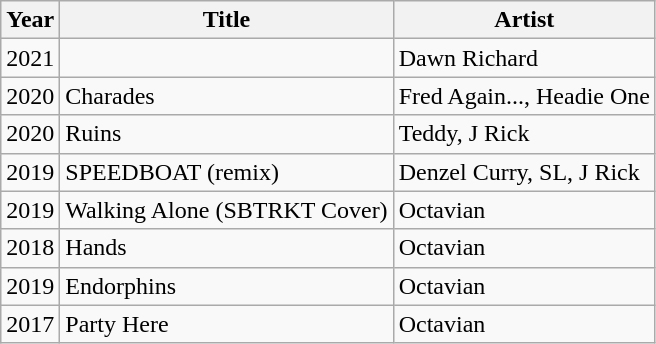<table class="wikitable">
<tr>
<th>Year</th>
<th>Title</th>
<th>Artist</th>
</tr>
<tr>
<td>2021</td>
<td></td>
<td>Dawn Richard</td>
</tr>
<tr>
<td>2020</td>
<td>Charades</td>
<td>Fred Again..., Headie One</td>
</tr>
<tr>
<td>2020</td>
<td>Ruins</td>
<td>Teddy, J Rick</td>
</tr>
<tr>
<td>2019</td>
<td>SPEEDBOAT (remix)</td>
<td>Denzel Curry, SL, J Rick</td>
</tr>
<tr>
<td>2019</td>
<td>Walking Alone (SBTRKT Cover)</td>
<td>Octavian</td>
</tr>
<tr>
<td>2018</td>
<td>Hands</td>
<td>Octavian</td>
</tr>
<tr>
<td>2019</td>
<td>Endorphins</td>
<td>Octavian</td>
</tr>
<tr>
<td>2017</td>
<td>Party Here</td>
<td>Octavian</td>
</tr>
</table>
